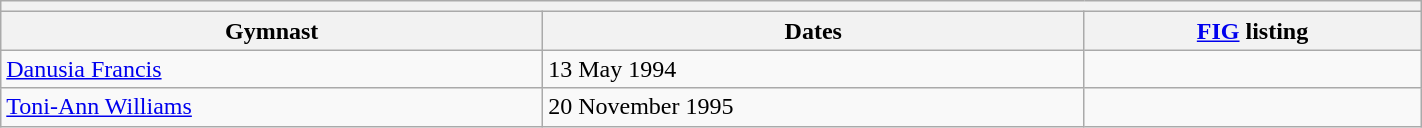<table class="wikitable mw-collapsible mw-collapsed" width="75%">
<tr>
<th colspan="3"></th>
</tr>
<tr>
<th>Gymnast</th>
<th>Dates</th>
<th><a href='#'>FIG</a> listing</th>
</tr>
<tr>
<td><a href='#'>Danusia Francis</a></td>
<td>13 May 1994</td>
<td></td>
</tr>
<tr>
<td><a href='#'>Toni-Ann Williams</a></td>
<td>20 November 1995</td>
<td></td>
</tr>
</table>
